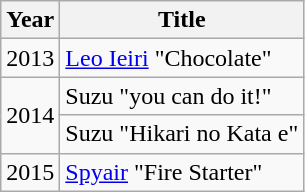<table class="wikitable">
<tr>
<th>Year</th>
<th>Title</th>
</tr>
<tr>
<td>2013</td>
<td><a href='#'>Leo Ieiri</a> "Chocolate"</td>
</tr>
<tr>
<td rowspan="2">2014</td>
<td>Suzu "you can do it!"</td>
</tr>
<tr>
<td>Suzu "Hikari no Kata e"</td>
</tr>
<tr>
<td>2015</td>
<td><a href='#'>Spyair</a> "Fire Starter"</td>
</tr>
</table>
